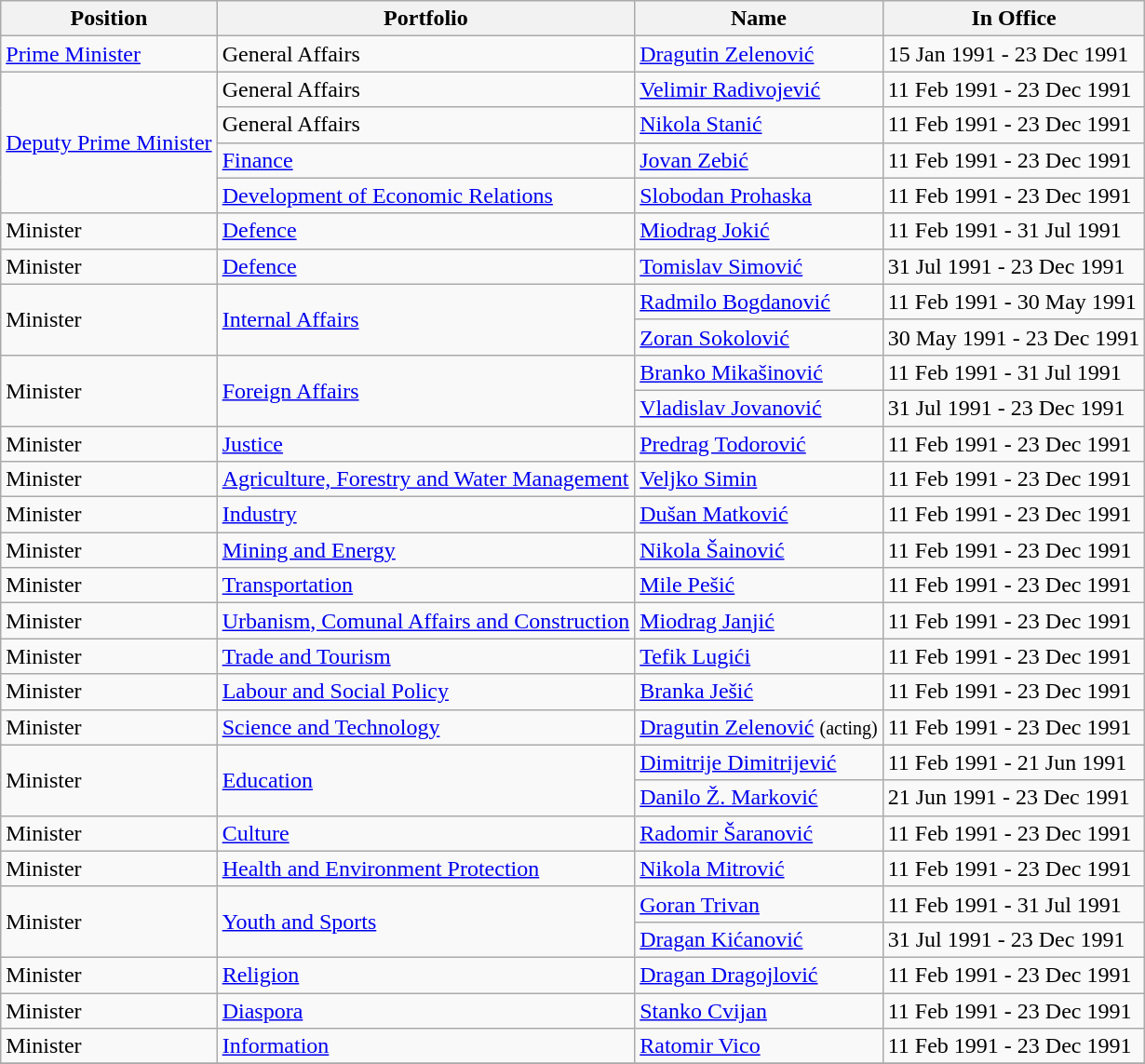<table class="wikitable">
<tr>
<th colspan="1" bgcolor="#EEEEEE">Position</th>
<th colspan="1" bgcolor="#EEEEEE">Portfolio</th>
<th colspan="1" bgcolor="#EEEEEE">Name</th>
<th colspan="1" bgcolor="#EEEEEE">In Office</th>
</tr>
<tr>
<td><a href='#'>Prime Minister</a></td>
<td>General Affairs</td>
<td><a href='#'>Dragutin Zelenović</a></td>
<td>15 Jan 1991 - 23 Dec 1991</td>
</tr>
<tr>
<td rowspan=4><a href='#'>Deputy Prime Minister</a></td>
<td>General Affairs</td>
<td><a href='#'>Velimir Radivojević</a></td>
<td>11 Feb 1991 - 23 Dec 1991</td>
</tr>
<tr>
<td>General Affairs</td>
<td><a href='#'>Nikola Stanić</a></td>
<td>11 Feb 1991 - 23 Dec 1991</td>
</tr>
<tr>
<td><a href='#'>Finance</a></td>
<td><a href='#'>Jovan Zebić</a></td>
<td>11 Feb 1991 - 23 Dec 1991</td>
</tr>
<tr>
<td><a href='#'>Development of Economic Relations</a></td>
<td><a href='#'>Slobodan Prohaska</a></td>
<td>11 Feb 1991 - 23 Dec 1991</td>
</tr>
<tr>
<td>Minister</td>
<td><a href='#'>Defence</a></td>
<td><a href='#'>Miodrag Jokić</a></td>
<td>11 Feb 1991 - 31 Jul 1991</td>
</tr>
<tr>
<td>Minister</td>
<td><a href='#'>Defence</a></td>
<td><a href='#'>Tomislav Simović</a></td>
<td>31 Jul 1991 - 23 Dec 1991</td>
</tr>
<tr>
<td rowspan="2">Minister</td>
<td rowspan="2"><a href='#'>Internal Affairs</a></td>
<td><a href='#'>Radmilo Bogdanović</a></td>
<td>11 Feb 1991 - 30 May 1991</td>
</tr>
<tr>
<td><a href='#'>Zoran Sokolović</a></td>
<td>30 May 1991 - 23 Dec 1991</td>
</tr>
<tr>
<td rowspan="2">Minister</td>
<td rowspan="2"><a href='#'>Foreign Affairs</a></td>
<td><a href='#'>Branko Mikašinović</a></td>
<td>11 Feb 1991 - 31 Jul 1991</td>
</tr>
<tr>
<td><a href='#'>Vladislav Jovanović</a></td>
<td>31 Jul 1991 - 23 Dec 1991</td>
</tr>
<tr>
<td>Minister</td>
<td><a href='#'>Justice</a></td>
<td><a href='#'>Predrag Todorović</a></td>
<td>11 Feb 1991 - 23 Dec 1991</td>
</tr>
<tr>
<td>Minister</td>
<td><a href='#'>Agriculture, Forestry and Water Management</a></td>
<td><a href='#'>Veljko Simin</a></td>
<td>11 Feb 1991 - 23 Dec 1991</td>
</tr>
<tr>
<td>Minister</td>
<td><a href='#'>Industry</a></td>
<td><a href='#'>Dušan Matković</a></td>
<td>11 Feb 1991 - 23 Dec 1991</td>
</tr>
<tr>
<td>Minister</td>
<td><a href='#'>Mining and Energy</a></td>
<td><a href='#'>Nikola Šainović</a></td>
<td>11 Feb 1991 - 23 Dec 1991</td>
</tr>
<tr>
<td>Minister</td>
<td><a href='#'>Transportation</a></td>
<td><a href='#'>Mile Pešić</a></td>
<td>11 Feb 1991 - 23 Dec 1991</td>
</tr>
<tr>
<td>Minister</td>
<td><a href='#'>Urbanism, Comunal Affairs and Construction</a></td>
<td><a href='#'>Miodrag Janjić</a></td>
<td>11 Feb 1991 - 23 Dec 1991</td>
</tr>
<tr>
<td>Minister</td>
<td><a href='#'>Trade and Tourism</a></td>
<td><a href='#'>Tefik Lugići</a></td>
<td>11 Feb 1991 - 23 Dec 1991</td>
</tr>
<tr>
<td>Minister</td>
<td><a href='#'>Labour and Social Policy</a></td>
<td><a href='#'>Branka Ješić</a></td>
<td>11 Feb 1991 - 23 Dec 1991</td>
</tr>
<tr>
<td>Minister</td>
<td><a href='#'>Science and Technology</a></td>
<td><a href='#'>Dragutin Zelenović</a> <small>(acting)</small></td>
<td>11 Feb 1991 - 23 Dec 1991</td>
</tr>
<tr>
<td rowspan="2">Minister</td>
<td rowspan="2"><a href='#'>Education</a></td>
<td><a href='#'>Dimitrije Dimitrijević</a></td>
<td>11 Feb 1991 - 21 Jun 1991</td>
</tr>
<tr>
<td><a href='#'>Danilo Ž. Marković</a></td>
<td>21 Jun 1991 - 23 Dec 1991</td>
</tr>
<tr>
<td>Minister</td>
<td><a href='#'>Culture</a></td>
<td><a href='#'>Radomir Šaranović</a></td>
<td>11 Feb 1991 - 23 Dec 1991</td>
</tr>
<tr>
<td>Minister</td>
<td><a href='#'>Health and Environment Protection</a></td>
<td><a href='#'>Nikola Mitrović</a></td>
<td>11 Feb 1991 - 23 Dec 1991</td>
</tr>
<tr>
<td rowspan="2">Minister</td>
<td rowspan="2"><a href='#'>Youth and Sports</a></td>
<td><a href='#'>Goran Trivan</a></td>
<td>11 Feb 1991 - 31 Jul 1991</td>
</tr>
<tr>
<td><a href='#'>Dragan Kićanović</a></td>
<td>31 Jul 1991 - 23 Dec 1991</td>
</tr>
<tr>
<td>Minister</td>
<td><a href='#'>Religion</a></td>
<td><a href='#'>Dragan Dragojlović</a></td>
<td>11 Feb 1991 - 23 Dec 1991</td>
</tr>
<tr>
<td>Minister</td>
<td><a href='#'>Diaspora</a></td>
<td><a href='#'>Stanko Cvijan</a></td>
<td>11 Feb 1991 - 23 Dec 1991</td>
</tr>
<tr>
<td>Minister</td>
<td><a href='#'>Information</a></td>
<td><a href='#'>Ratomir Vico</a></td>
<td>11 Feb 1991 - 23 Dec 1991</td>
</tr>
<tr>
</tr>
</table>
